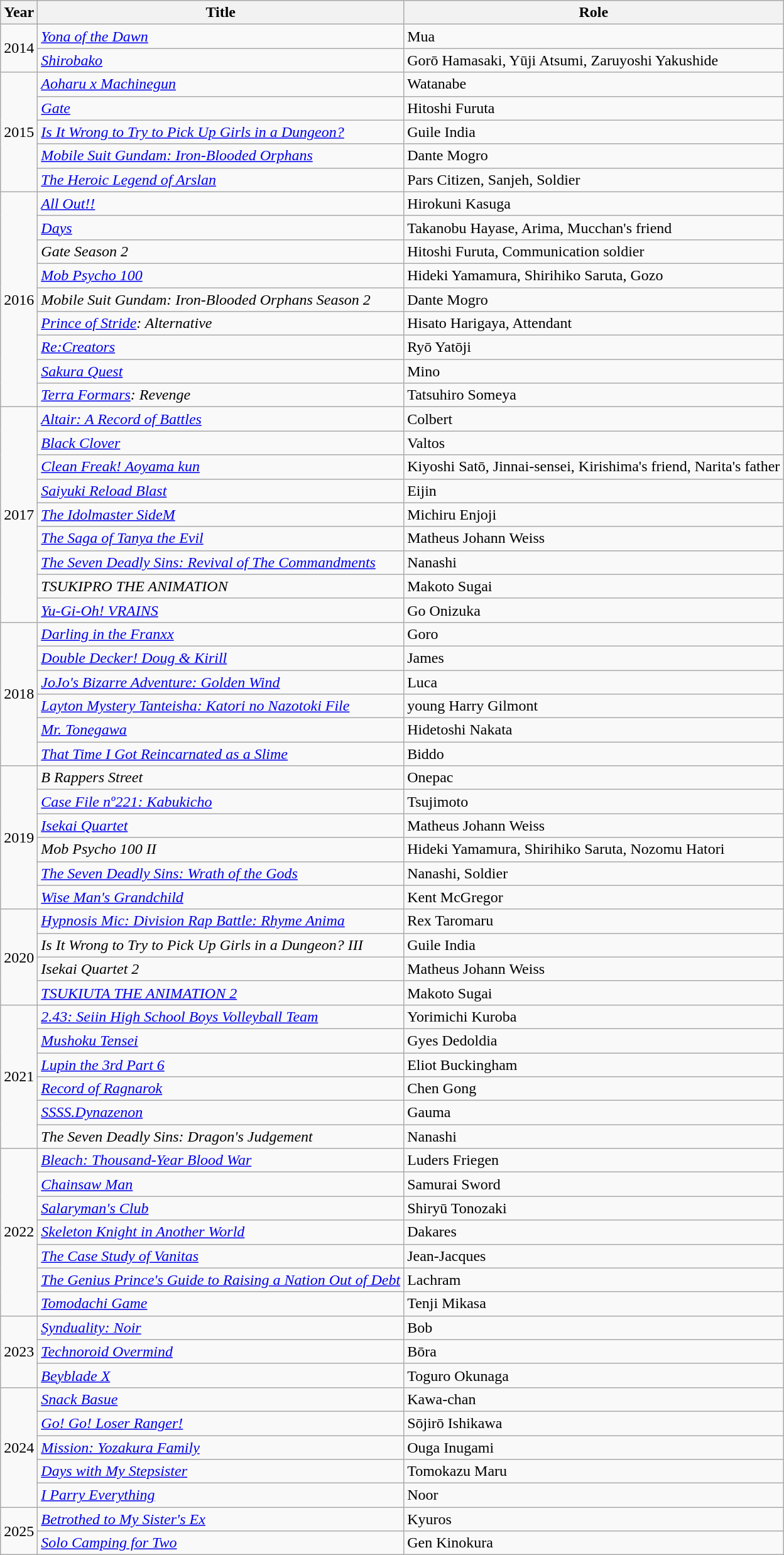<table class="wikitable sortable">
<tr>
<th>Year</th>
<th>Title</th>
<th>Role</th>
</tr>
<tr>
<td rowspan="2">2014</td>
<td><em><a href='#'>Yona of the Dawn</a></em></td>
<td>Mua</td>
</tr>
<tr>
<td><em><a href='#'>Shirobako</a></em></td>
<td>Gorō Hamasaki, Yūji Atsumi, Zaruyoshi Yakushide</td>
</tr>
<tr>
<td rowspan="5">2015</td>
<td><em><a href='#'>Aoharu x Machinegun</a></em></td>
<td>Watanabe</td>
</tr>
<tr>
<td><em><a href='#'>Gate</a></em></td>
<td>Hitoshi Furuta</td>
</tr>
<tr>
<td><em><a href='#'>Is It Wrong to Try to Pick Up Girls in a Dungeon?</a></em></td>
<td>Guile India</td>
</tr>
<tr>
<td><em><a href='#'>Mobile Suit Gundam: Iron-Blooded Orphans</a></em></td>
<td>Dante Mogro</td>
</tr>
<tr>
<td><em><a href='#'>The Heroic Legend of Arslan</a></em></td>
<td>Pars Citizen, Sanjeh, Soldier</td>
</tr>
<tr>
<td rowspan="9">2016</td>
<td><em><a href='#'>All Out!!</a></em></td>
<td>Hirokuni Kasuga</td>
</tr>
<tr>
<td><em><a href='#'>Days</a></em></td>
<td>Takanobu Hayase, Arima, Mucchan's friend</td>
</tr>
<tr>
<td><em>Gate Season 2</em></td>
<td>Hitoshi Furuta, Communication soldier</td>
</tr>
<tr>
<td><em><a href='#'>Mob Psycho 100</a></em></td>
<td>Hideki Yamamura, Shirihiko Saruta, Gozo</td>
</tr>
<tr>
<td><em>Mobile Suit Gundam: Iron-Blooded Orphans Season 2</em></td>
<td>Dante Mogro</td>
</tr>
<tr>
<td><em><a href='#'>Prince of Stride</a>: Alternative</em></td>
<td>Hisato Harigaya, Attendant</td>
</tr>
<tr>
<td><em><a href='#'>Re:Creators</a></em></td>
<td>Ryō Yatōji</td>
</tr>
<tr>
<td><em><a href='#'>Sakura Quest</a></em></td>
<td>Mino</td>
</tr>
<tr>
<td><em><a href='#'>Terra Formars</a>: Revenge</em></td>
<td>Tatsuhiro Someya</td>
</tr>
<tr>
<td rowspan="9">2017</td>
<td><em><a href='#'>Altair: A Record of Battles</a></em></td>
<td>Colbert</td>
</tr>
<tr>
<td><em><a href='#'>Black Clover</a></em></td>
<td>Valtos</td>
</tr>
<tr>
<td><em><a href='#'>Clean Freak! Aoyama kun</a></em></td>
<td>Kiyoshi Satō, Jinnai-sensei, Kirishima's friend, Narita's father</td>
</tr>
<tr>
<td><em><a href='#'>Saiyuki Reload Blast</a></em></td>
<td>Eijin</td>
</tr>
<tr>
<td><em><a href='#'>The Idolmaster SideM</a></em></td>
<td>Michiru Enjoji</td>
</tr>
<tr>
<td><em><a href='#'>The Saga of Tanya the Evil</a></em></td>
<td>Matheus Johann Weiss</td>
</tr>
<tr>
<td><em><a href='#'>The Seven Deadly Sins: Revival of The Commandments</a></em></td>
<td>Nanashi</td>
</tr>
<tr>
<td><em>TSUKIPRO THE ANIMATION</em></td>
<td>Makoto Sugai</td>
</tr>
<tr>
<td><em><a href='#'>Yu-Gi-Oh! VRAINS</a></em></td>
<td>Go Onizuka</td>
</tr>
<tr>
<td rowspan="6">2018</td>
<td><em><a href='#'>Darling in the Franxx</a></em></td>
<td>Goro</td>
</tr>
<tr>
<td><em><a href='#'>Double Decker! Doug & Kirill</a></em></td>
<td>James</td>
</tr>
<tr>
<td><em><a href='#'>JoJo's Bizarre Adventure: Golden Wind</a></em></td>
<td>Luca</td>
</tr>
<tr>
<td><em><a href='#'>Layton Mystery Tanteisha: Katori no Nazotoki File</a></em></td>
<td>young Harry Gilmont</td>
</tr>
<tr>
<td><em><a href='#'>Mr. Tonegawa</a></em></td>
<td>Hidetoshi Nakata</td>
</tr>
<tr>
<td><em><a href='#'>That Time I Got Reincarnated as a Slime</a></em></td>
<td>Biddo</td>
</tr>
<tr>
<td rowspan="6">2019</td>
<td><em>B Rappers Street</em></td>
<td>Onepac</td>
</tr>
<tr>
<td><em><a href='#'>Case File nº221: Kabukicho</a></em></td>
<td>Tsujimoto</td>
</tr>
<tr>
<td><em><a href='#'>Isekai Quartet</a></em></td>
<td>Matheus Johann Weiss</td>
</tr>
<tr>
<td><em>Mob Psycho 100 II</em></td>
<td>Hideki Yamamura, Shirihiko Saruta, Nozomu Hatori</td>
</tr>
<tr>
<td><em><a href='#'>The Seven Deadly Sins: Wrath of the Gods</a></em></td>
<td>Nanashi, Soldier</td>
</tr>
<tr>
<td><em><a href='#'>Wise Man's Grandchild</a></em></td>
<td>Kent McGregor</td>
</tr>
<tr>
<td rowspan="4">2020</td>
<td><em><a href='#'>Hypnosis Mic: Division Rap Battle: Rhyme Anima</a></em></td>
<td>Rex Taromaru</td>
</tr>
<tr>
<td><em>Is It Wrong to Try to Pick Up Girls in a Dungeon? III</em></td>
<td>Guile India</td>
</tr>
<tr>
<td><em>Isekai Quartet 2</em></td>
<td>Matheus Johann Weiss</td>
</tr>
<tr>
<td><em><a href='#'>TSUKIUTA THE ANIMATION 2</a></em></td>
<td>Makoto Sugai</td>
</tr>
<tr>
<td rowspan="6">2021</td>
<td><em><a href='#'>2.43: Seiin High School Boys Volleyball Team</a></em></td>
<td>Yorimichi Kuroba</td>
</tr>
<tr>
<td><em><a href='#'>Mushoku Tensei</a></em></td>
<td>Gyes Dedoldia</td>
</tr>
<tr>
<td><em><a href='#'>Lupin the 3rd Part 6</a></em></td>
<td>Eliot Buckingham</td>
</tr>
<tr>
<td><em><a href='#'>Record of Ragnarok</a></em></td>
<td>Chen Gong</td>
</tr>
<tr>
<td><em><a href='#'>SSSS.Dynazenon</a></em></td>
<td>Gauma</td>
</tr>
<tr>
<td><em>The Seven Deadly Sins: Dragon's Judgement</em></td>
<td>Nanashi</td>
</tr>
<tr>
<td rowspan="7">2022</td>
<td><em><a href='#'>Bleach: Thousand-Year Blood War</a></em></td>
<td>Luders Friegen</td>
</tr>
<tr>
<td><em><a href='#'>Chainsaw Man</a></em></td>
<td>Samurai Sword</td>
</tr>
<tr>
<td><em><a href='#'>Salaryman's Club</a></em></td>
<td>Shiryū Tonozaki</td>
</tr>
<tr>
<td><em><a href='#'>Skeleton Knight in Another World</a></em></td>
<td>Dakares</td>
</tr>
<tr>
<td><em><a href='#'>The Case Study of Vanitas</a></em></td>
<td>Jean-Jacques</td>
</tr>
<tr>
<td><em><a href='#'>The Genius Prince's Guide to Raising a Nation Out of Debt</a></em></td>
<td>Lachram</td>
</tr>
<tr>
<td><em><a href='#'>Tomodachi Game</a></em></td>
<td>Tenji Mikasa</td>
</tr>
<tr>
<td rowspan="3">2023</td>
<td><em><a href='#'>Synduality: Noir</a></em></td>
<td>Bob</td>
</tr>
<tr>
<td><em><a href='#'>Technoroid Overmind</a></em></td>
<td>Bōra</td>
</tr>
<tr>
<td><em><a href='#'>Beyblade X</a></em></td>
<td>Toguro Okunaga</td>
</tr>
<tr>
<td rowspan="5">2024</td>
<td><em><a href='#'>Snack Basue</a></em></td>
<td>Kawa-chan</td>
</tr>
<tr>
<td><em><a href='#'>Go! Go! Loser Ranger!</a></em></td>
<td>Sōjirō Ishikawa</td>
</tr>
<tr>
<td><em><a href='#'>Mission: Yozakura Family</a></em></td>
<td>Ouga Inugami</td>
</tr>
<tr>
<td><em><a href='#'>Days with My Stepsister</a></em></td>
<td>Tomokazu Maru</td>
</tr>
<tr>
<td><em><a href='#'>I Parry Everything</a></em></td>
<td>Noor</td>
</tr>
<tr>
<td rowspan="2">2025</td>
<td><em><a href='#'>Betrothed to My Sister's Ex</a></em></td>
<td>Kyuros</td>
</tr>
<tr>
<td><em><a href='#'>Solo Camping for Two</a></em></td>
<td>Gen Kinokura</td>
</tr>
</table>
